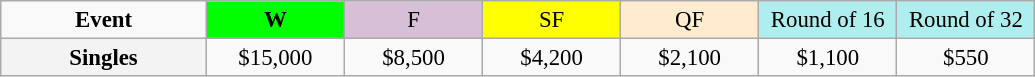<table class=wikitable style=font-size:95%;text-align:center>
<tr>
<td style="width:130px"><strong>Event</strong></td>
<td style="width:85px; background:lime"><strong>W</strong></td>
<td style="width:85px; background:thistle">F</td>
<td style="width:85px; background:#ffff00">SF</td>
<td style="width:85px; background:#ffebcd">QF</td>
<td style="width:85px; background:#afeeee">Round of 16</td>
<td style="width:85px; background:#afeeee">Round of 32</td>
</tr>
<tr>
<th style=background:#f3f3f3>Singles </th>
<td>$15,000</td>
<td>$8,500</td>
<td>$4,200</td>
<td>$2,100</td>
<td>$1,100</td>
<td>$550</td>
</tr>
</table>
